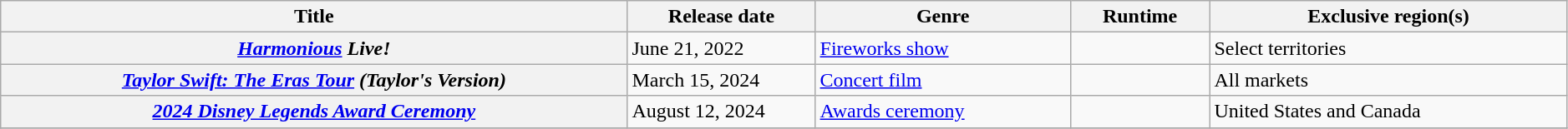<table class="wikitable plainrowheaders sortable" style="width:99%;">
<tr>
<th scope="col" style="width:40%;">Title</th>
<th scope="col" style="width:12%;">Release date</th>
<th>Genre</th>
<th>Runtime</th>
<th>Exclusive region(s)</th>
</tr>
<tr>
<th scope="row"><em><a href='#'>Harmonious</a> Live!</em></th>
<td>June 21, 2022</td>
<td><a href='#'>Fireworks show</a></td>
<td></td>
<td>Select territories</td>
</tr>
<tr>
<th scope="row"><em><a href='#'>Taylor Swift: The Eras Tour</a> (Taylor's Version)</em></th>
<td>March 15, 2024</td>
<td><a href='#'>Concert film</a></td>
<td></td>
<td>All markets</td>
</tr>
<tr>
<th scope="row"><em><a href='#'>2024 Disney Legends Award Ceremony</a></em></th>
<td>August 12, 2024</td>
<td><a href='#'>Awards ceremony</a></td>
<td></td>
<td>United States and Canada</td>
</tr>
<tr>
</tr>
</table>
